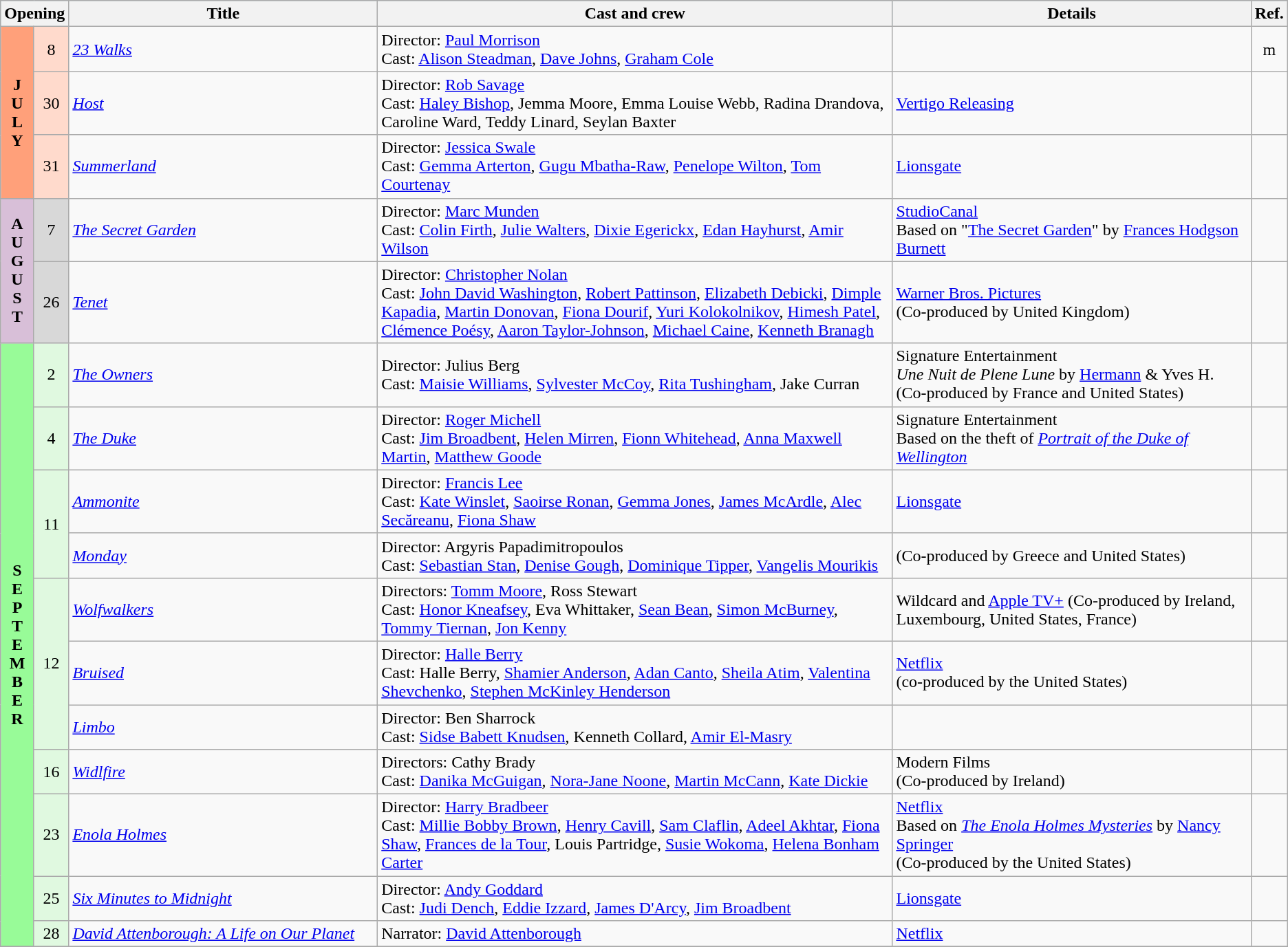<table class="wikitable">
<tr style="background:#b0e0e6; text-align:center;">
<th colspan="2">Opening</th>
<th style="width:24%;">Title</th>
<th style="width:40%;">Cast and crew</th>
<th>Details</th>
<th style="width:2%;">Ref.</th>
</tr>
<tr>
<th rowspan="3" style="text-align:center; background:#ffa07a; textcolor:#000;">J<br>U<br>L<br>Y</th>
<td rowspan="1" style="text-align:center; background:#ffdacc;">8</td>
<td><em><a href='#'>23 Walks</a></em></td>
<td>Director: <a href='#'>Paul Morrison</a> <br> Cast: <a href='#'>Alison Steadman</a>, <a href='#'>Dave Johns</a>, <a href='#'>Graham Cole</a></td>
<td></td>
<td style="text-align:center"> m</td>
</tr>
<tr>
<td rowspan="1" style="text-align:center; background:#ffdacc;">30</td>
<td><em><a href='#'>Host</a></em></td>
<td>Director: <a href='#'>Rob Savage</a> <br> Cast: <a href='#'>Haley Bishop</a>, Jemma Moore, Emma Louise Webb, Radina Drandova, Caroline Ward, Teddy Linard, Seylan Baxter</td>
<td><a href='#'>Vertigo Releasing</a></td>
<td style="text-align:center"></td>
</tr>
<tr>
<td rowspan="1" style="text-align:center; background:#ffdacc;">31</td>
<td><em><a href='#'>Summerland</a></em></td>
<td>Director: <a href='#'>Jessica Swale</a> <br> Cast: <a href='#'>Gemma Arterton</a>, <a href='#'>Gugu Mbatha-Raw</a>, <a href='#'>Penelope Wilton</a>, <a href='#'>Tom Courtenay</a></td>
<td><a href='#'>Lionsgate</a></td>
<td style="text-align:center"></td>
</tr>
<tr>
<th rowspan="2" style="text-align:center; background:thistle; textcolor:#000;">A<br>U<br>G<br>U<br>S<br>T</th>
<td rowspan="1" style="text-align:center; background:#d8d8d8;">7</td>
<td><em><a href='#'>The Secret Garden</a></em></td>
<td>Director: <a href='#'>Marc Munden</a> <br> Cast: <a href='#'>Colin Firth</a>, <a href='#'>Julie Walters</a>, <a href='#'>Dixie Egerickx</a>, <a href='#'>Edan Hayhurst</a>, <a href='#'>Amir Wilson</a></td>
<td><a href='#'>StudioCanal</a> <br> Based on "<a href='#'>The Secret Garden</a>" by <a href='#'>Frances Hodgson Burnett</a></td>
<td style="text-align:center"></td>
</tr>
<tr>
<td rowspan="1" style="text-align:center; background:#d8d8d8;">26</td>
<td><em><a href='#'>Tenet</a></em></td>
<td>Director: <a href='#'>Christopher Nolan</a> <br> Cast: <a href='#'>John David Washington</a>, <a href='#'>Robert Pattinson</a>, <a href='#'>Elizabeth Debicki</a>, <a href='#'>Dimple Kapadia</a>, <a href='#'>Martin Donovan</a>, <a href='#'>Fiona Dourif</a>, <a href='#'>Yuri Kolokolnikov</a>, <a href='#'>Himesh Patel</a>, <a href='#'>Clémence Poésy</a>, <a href='#'>Aaron Taylor-Johnson</a>, <a href='#'>Michael Caine</a>, <a href='#'>Kenneth Branagh</a></td>
<td><a href='#'>Warner Bros. Pictures</a> <br> (Co-produced by United Kingdom)</td>
<td style="text-align:center"></td>
</tr>
<tr>
<th rowspan="11" style="text-align:center; background:#98fb98; textcolor:#000;">S<br>E<br>P<br>T<br>E<br>M<br>B<br>E<br>R</th>
<td rowspan="1" style="text-align:center; background:#e0f9e0;">2</td>
<td><em><a href='#'>The Owners</a></em></td>
<td>Director: Julius Berg <br> Cast: <a href='#'>Maisie Williams</a>, <a href='#'>Sylvester McCoy</a>, <a href='#'>Rita Tushingham</a>, Jake Curran</td>
<td>Signature Entertainment <br> <em>Une Nuit de Plene Lune</em> by <a href='#'>Hermann</a> & Yves H. <br>(Co-produced by France and United States)</td>
<td style="text-align:center"></td>
</tr>
<tr>
<td rowspan="1" style="text-align:center; background:#e0f9e0;">4</td>
<td><em><a href='#'>The Duke</a></em></td>
<td>Director: <a href='#'>Roger Michell</a> <br> Cast: <a href='#'>Jim Broadbent</a>, <a href='#'>Helen Mirren</a>, <a href='#'>Fionn Whitehead</a>, <a href='#'>Anna Maxwell Martin</a>, <a href='#'>Matthew Goode</a></td>
<td>Signature Entertainment <br> Based on the theft of <em><a href='#'>Portrait of the Duke of Wellington</a></em></td>
<td></td>
</tr>
<tr>
<td rowspan="2" style="text-align:center; background:#e0f9e0;">11</td>
<td><em><a href='#'>Ammonite</a></em></td>
<td>Director: <a href='#'>Francis Lee</a> <br> Cast: <a href='#'>Kate Winslet</a>, <a href='#'>Saoirse Ronan</a>, <a href='#'>Gemma Jones</a>, <a href='#'>James McArdle</a>, <a href='#'>Alec Secăreanu</a>, <a href='#'>Fiona Shaw</a></td>
<td><a href='#'>Lionsgate</a></td>
<td style="text-align:center"></td>
</tr>
<tr>
<td><em><a href='#'>Monday</a></em></td>
<td>Director: Argyris Papadimitropoulos <br> Cast: <a href='#'>Sebastian Stan</a>, <a href='#'>Denise Gough</a>, <a href='#'>Dominique Tipper</a>, <a href='#'>Vangelis Mourikis</a></td>
<td>(Co-produced by Greece and United States)</td>
<td style="text-align:center"></td>
</tr>
<tr>
<td rowspan="3" style="text-align:center; background:#e0f9e0;">12</td>
<td><em><a href='#'>Wolfwalkers</a></em></td>
<td>Directors: <a href='#'>Tomm Moore</a>, Ross Stewart <br> Cast: <a href='#'>Honor Kneafsey</a>, Eva Whittaker, <a href='#'>Sean Bean</a>, <a href='#'>Simon McBurney</a>, <a href='#'>Tommy Tiernan</a>, <a href='#'>Jon Kenny</a></td>
<td>Wildcard and <a href='#'>Apple TV+</a> (Co-produced by Ireland, Luxembourg, United States, France)</td>
<td style="text-align:center"></td>
</tr>
<tr>
<td><em><a href='#'>Bruised</a></em></td>
<td>Director: <a href='#'>Halle Berry</a> <br> Cast: Halle Berry, <a href='#'>Shamier Anderson</a>, <a href='#'>Adan Canto</a>, <a href='#'>Sheila Atim</a>, <a href='#'>Valentina Shevchenko</a>, <a href='#'>Stephen McKinley Henderson</a></td>
<td><a href='#'>Netflix</a> <br> (co-produced by the United States)</td>
<td></td>
</tr>
<tr>
<td><em><a href='#'>Limbo</a></em></td>
<td>Director: Ben Sharrock <br> Cast: <a href='#'>Sidse Babett Knudsen</a>, Kenneth Collard, <a href='#'>Amir El-Masry</a></td>
<td></td>
<td style="text-align:center"></td>
</tr>
<tr>
<td rowspan="1" style="text-align:center; background:#e0f9e0;">16</td>
<td><em><a href='#'>Widlfire</a></em></td>
<td>Directors: Cathy Brady <br> Cast: <a href='#'>Danika McGuigan</a>, <a href='#'>Nora-Jane Noone</a>, <a href='#'>Martin McCann</a>, <a href='#'>Kate Dickie</a></td>
<td>Modern Films <br> (Co-produced by Ireland)</td>
<td style="text-align:center"></td>
</tr>
<tr>
<td rowspan="1" style="text-align:center; background:#e0f9e0;">23</td>
<td><em><a href='#'>Enola Holmes</a></em></td>
<td>Director: <a href='#'>Harry Bradbeer</a> <br> Cast: <a href='#'>Millie Bobby Brown</a>, <a href='#'>Henry Cavill</a>, <a href='#'>Sam Claflin</a>, <a href='#'>Adeel Akhtar</a>, <a href='#'>Fiona Shaw</a>, <a href='#'>Frances de la Tour</a>, Louis Partridge, <a href='#'>Susie Wokoma</a>, <a href='#'>Helena Bonham Carter</a></td>
<td><a href='#'>Netflix</a> <br> Based on <em><a href='#'>The Enola Holmes Mysteries</a></em> by <a href='#'>Nancy Springer</a> <br> (Co-produced by the United States)</td>
<td style="text-align:center"></td>
</tr>
<tr>
<td rowspan="1" style="text-align:center; background:#e0f9e0;">25</td>
<td><em><a href='#'>Six Minutes to Midnight</a></em></td>
<td>Director: <a href='#'>Andy Goddard</a> <br> Cast: <a href='#'>Judi Dench</a>, <a href='#'>Eddie Izzard</a>, <a href='#'>James D'Arcy</a>, <a href='#'>Jim Broadbent</a></td>
<td><a href='#'>Lionsgate</a></td>
<td style="text-align:center"></td>
</tr>
<tr>
<td rowspan="1" style="text-align:center; background:#e0f9e0;">28</td>
<td><em><a href='#'>David Attenborough: A Life on Our Planet</a></em></td>
<td>Narrator: <a href='#'>David Attenborough</a></td>
<td><a href='#'>Netflix</a></td>
<td style="text-align:center"></td>
</tr>
<tr>
</tr>
</table>
